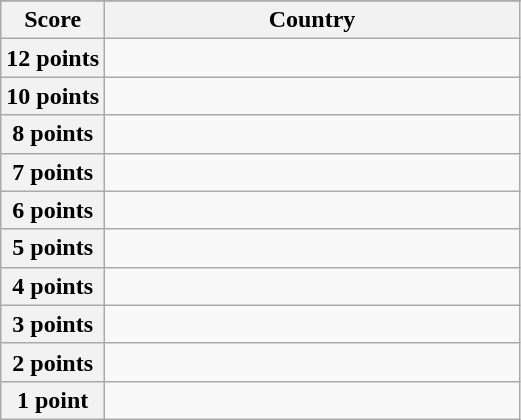<table class="wikitable">
<tr>
</tr>
<tr>
<th scope="col" width="20%">Score</th>
<th scope="col">Country</th>
</tr>
<tr>
<th scope="row">12 points</th>
<td></td>
</tr>
<tr>
<th scope="row">10 points</th>
<td></td>
</tr>
<tr>
<th scope="row">8 points</th>
<td></td>
</tr>
<tr>
<th scope="row">7 points</th>
<td></td>
</tr>
<tr>
<th scope="row">6 points</th>
<td></td>
</tr>
<tr>
<th scope="row">5 points</th>
<td></td>
</tr>
<tr>
<th scope="row">4 points</th>
<td></td>
</tr>
<tr>
<th scope="row">3 points</th>
<td></td>
</tr>
<tr>
<th scope="row">2 points</th>
<td></td>
</tr>
<tr>
<th scope="row">1 point</th>
<td></td>
</tr>
</table>
